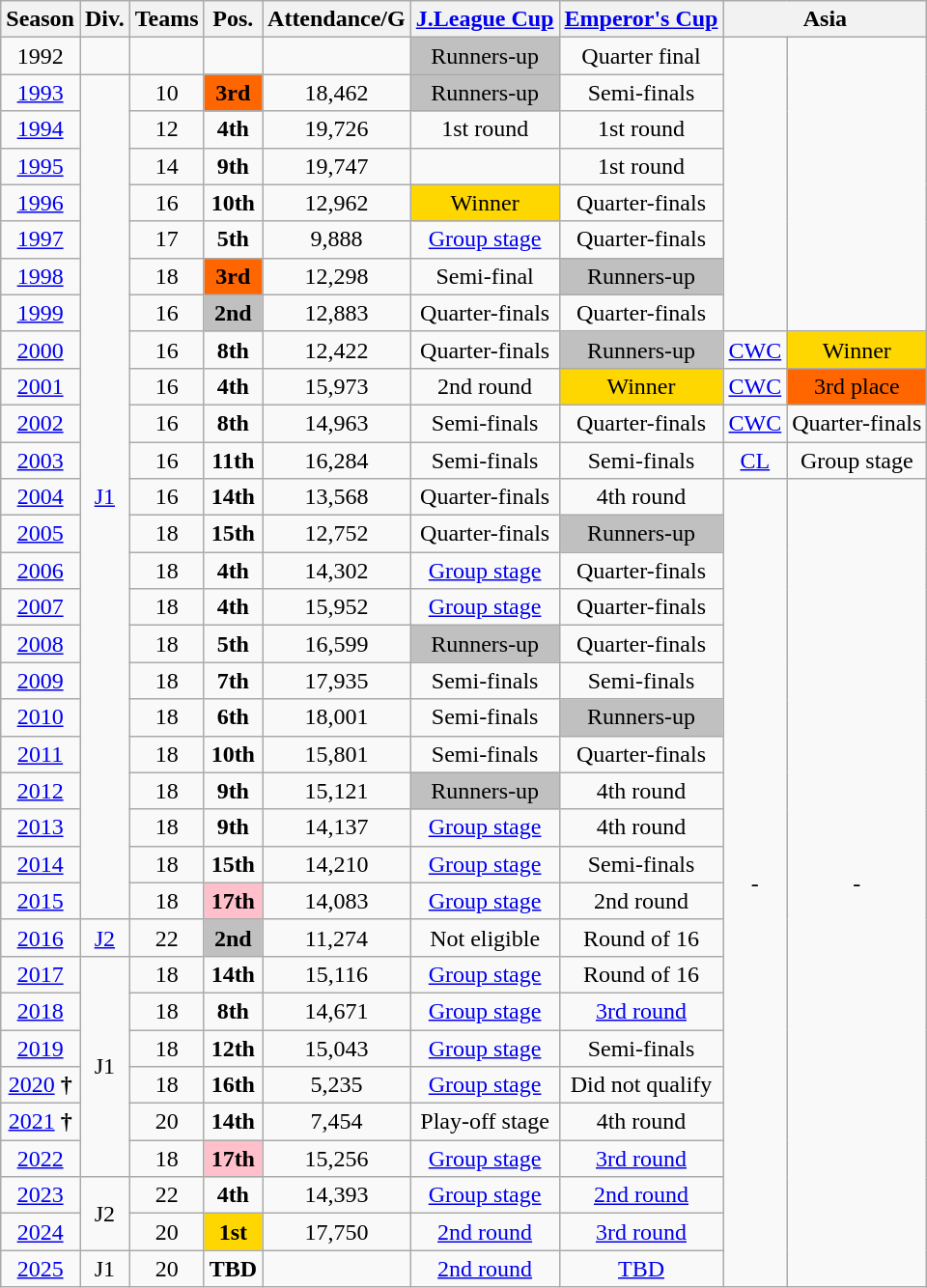<table class="wikitable" style="text-align:center">
<tr>
<th>Season</th>
<th>Div.</th>
<th>Teams</th>
<th>Pos.</th>
<th>Attendance/G</th>
<th><a href='#'>J.League Cup</a></th>
<th><a href='#'>Emperor's Cup</a></th>
<th colspan=2>Asia</th>
</tr>
<tr>
<td>1992</td>
<td></td>
<td></td>
<td></td>
<td></td>
<td bgcolor=silver>Runners-up</td>
<td>Quarter final</td>
<td rowspan="8"></td>
<td rowspan="8"></td>
</tr>
<tr>
<td><a href='#'>1993</a></td>
<td rowspan="23"><a href='#'>J1</a></td>
<td>10</td>
<td bgcolor=ff6600><strong>3rd</strong></td>
<td>18,462</td>
<td bgcolor=silver>Runners-up</td>
<td>Semi-finals</td>
</tr>
<tr>
<td><a href='#'>1994</a></td>
<td>12</td>
<td><strong>4th</strong></td>
<td>19,726</td>
<td>1st round</td>
<td>1st round</td>
</tr>
<tr>
<td><a href='#'>1995</a></td>
<td>14</td>
<td><strong>9th</strong></td>
<td>19,747</td>
<td></td>
<td>1st round</td>
</tr>
<tr>
<td><a href='#'>1996</a></td>
<td>16</td>
<td><strong>10th</strong></td>
<td>12,962</td>
<td bgcolor=gold>Winner</td>
<td>Quarter-finals</td>
</tr>
<tr>
<td><a href='#'>1997</a></td>
<td>17</td>
<td><strong>5th</strong></td>
<td>9,888</td>
<td><a href='#'>Group stage</a></td>
<td>Quarter-finals</td>
</tr>
<tr>
<td><a href='#'>1998</a></td>
<td>18</td>
<td bgcolor=ff6600><strong>3rd</strong></td>
<td>12,298</td>
<td>Semi-final</td>
<td bgcolor=silver>Runners-up</td>
</tr>
<tr>
<td><a href='#'>1999</a></td>
<td>16</td>
<td bgcolor=silver><strong>2nd</strong></td>
<td>12,883</td>
<td>Quarter-finals</td>
<td>Quarter-finals</td>
</tr>
<tr>
<td><a href='#'>2000</a></td>
<td>16</td>
<td><strong>8th</strong></td>
<td>12,422</td>
<td>Quarter-finals</td>
<td bgcolor=silver>Runners-up</td>
<td><a href='#'>CWC</a></td>
<td bgcolor=gold>Winner</td>
</tr>
<tr>
<td><a href='#'>2001</a></td>
<td>16</td>
<td><strong>4th</strong></td>
<td>15,973</td>
<td>2nd round</td>
<td bgcolor=gold>Winner</td>
<td><a href='#'>CWC</a></td>
<td bgcolor=ff6600>3rd place</td>
</tr>
<tr>
<td><a href='#'>2002</a></td>
<td>16</td>
<td><strong>8th</strong></td>
<td>14,963</td>
<td>Semi-finals</td>
<td>Quarter-finals</td>
<td><a href='#'>CWC</a></td>
<td>Quarter-finals</td>
</tr>
<tr>
<td><a href='#'>2003</a></td>
<td>16</td>
<td><strong>11th</strong></td>
<td>16,284</td>
<td>Semi-finals</td>
<td>Semi-finals</td>
<td><a href='#'>CL</a></td>
<td>Group stage</td>
</tr>
<tr>
<td><a href='#'>2004</a></td>
<td>16</td>
<td><strong>14th</strong></td>
<td>13,568</td>
<td>Quarter-finals</td>
<td>4th round</td>
<td rowspan="22">-</td>
<td rowspan="22">-</td>
</tr>
<tr>
<td><a href='#'>2005</a></td>
<td>18</td>
<td><strong>15th</strong></td>
<td>12,752</td>
<td>Quarter-finals</td>
<td bgcolor=silver>Runners-up</td>
</tr>
<tr>
<td><a href='#'>2006</a></td>
<td>18</td>
<td><strong>4th</strong></td>
<td>14,302</td>
<td><a href='#'>Group stage</a></td>
<td>Quarter-finals</td>
</tr>
<tr>
<td><a href='#'>2007</a></td>
<td>18</td>
<td><strong>4th</strong></td>
<td>15,952</td>
<td><a href='#'>Group stage</a></td>
<td>Quarter-finals</td>
</tr>
<tr>
<td><a href='#'>2008</a></td>
<td>18</td>
<td><strong>5th</strong></td>
<td>16,599</td>
<td bgcolor=silver>Runners-up</td>
<td>Quarter-finals</td>
</tr>
<tr>
<td><a href='#'>2009</a></td>
<td>18</td>
<td><strong>7th</strong></td>
<td>17,935</td>
<td>Semi-finals</td>
<td>Semi-finals</td>
</tr>
<tr>
<td><a href='#'>2010</a></td>
<td>18</td>
<td><strong>6th</strong></td>
<td>18,001</td>
<td>Semi-finals</td>
<td bgcolor=silver>Runners-up</td>
</tr>
<tr>
<td><a href='#'>2011</a></td>
<td>18</td>
<td><strong>10th</strong></td>
<td>15,801</td>
<td>Semi-finals</td>
<td>Quarter-finals</td>
</tr>
<tr>
<td><a href='#'>2012</a></td>
<td>18</td>
<td><strong>9th</strong></td>
<td>15,121</td>
<td bgcolor=silver>Runners-up</td>
<td>4th round</td>
</tr>
<tr>
<td><a href='#'>2013</a></td>
<td>18</td>
<td><strong>9th</strong></td>
<td>14,137</td>
<td><a href='#'>Group stage</a></td>
<td>4th round</td>
</tr>
<tr>
<td><a href='#'>2014</a></td>
<td>18</td>
<td><strong>15th</strong></td>
<td>14,210</td>
<td><a href='#'>Group stage</a></td>
<td>Semi-finals</td>
</tr>
<tr>
<td><a href='#'>2015</a></td>
<td>18</td>
<td bgcolor=pink><strong>17th</strong></td>
<td>14,083</td>
<td><a href='#'>Group stage</a></td>
<td>2nd round</td>
</tr>
<tr>
<td><a href='#'>2016</a></td>
<td><a href='#'>J2</a></td>
<td>22</td>
<td bgcolor=silver><strong>2nd</strong></td>
<td>11,274</td>
<td>Not eligible</td>
<td>Round of 16</td>
</tr>
<tr>
<td><a href='#'>2017</a></td>
<td rowspan="6">J1</td>
<td>18</td>
<td><strong>14th</strong></td>
<td>15,116</td>
<td><a href='#'>Group stage</a></td>
<td>Round of 16</td>
</tr>
<tr>
<td><a href='#'>2018</a></td>
<td>18</td>
<td><strong>8th</strong></td>
<td>14,671</td>
<td><a href='#'>Group stage</a></td>
<td><a href='#'>3rd round</a></td>
</tr>
<tr>
<td><a href='#'>2019</a></td>
<td>18</td>
<td><strong>12th</strong></td>
<td>15,043</td>
<td><a href='#'>Group stage</a></td>
<td>Semi-finals</td>
</tr>
<tr>
<td><a href='#'>2020</a> <strong>†</strong></td>
<td>18</td>
<td><strong>16th</strong></td>
<td>5,235</td>
<td><a href='#'>Group stage</a></td>
<td>Did not qualify</td>
</tr>
<tr>
<td><a href='#'>2021</a> <strong>†</strong></td>
<td>20</td>
<td><strong>14th</strong></td>
<td>7,454</td>
<td>Play-off stage</td>
<td>4th round</td>
</tr>
<tr>
<td><a href='#'>2022</a></td>
<td>18</td>
<td bgcolor=pink><strong>17th</strong></td>
<td>15,256</td>
<td><a href='#'>Group stage</a></td>
<td><a href='#'>3rd round</a></td>
</tr>
<tr>
<td><a href='#'>2023</a></td>
<td rowspan="2">J2</td>
<td>22</td>
<td><strong>4th</strong></td>
<td>14,393</td>
<td><a href='#'>Group stage</a></td>
<td><a href='#'>2nd round</a></td>
</tr>
<tr>
<td><a href='#'>2024</a></td>
<td>20</td>
<td bgcolor=gold><strong>1st</strong></td>
<td>17,750</td>
<td><a href='#'>2nd round</a></td>
<td><a href='#'>3rd round</a></td>
</tr>
<tr>
<td><a href='#'>2025</a></td>
<td>J1</td>
<td>20</td>
<td><strong>TBD</strong></td>
<td></td>
<td><a href='#'>2nd round</a></td>
<td><a href='#'>TBD</a></td>
</tr>
</table>
